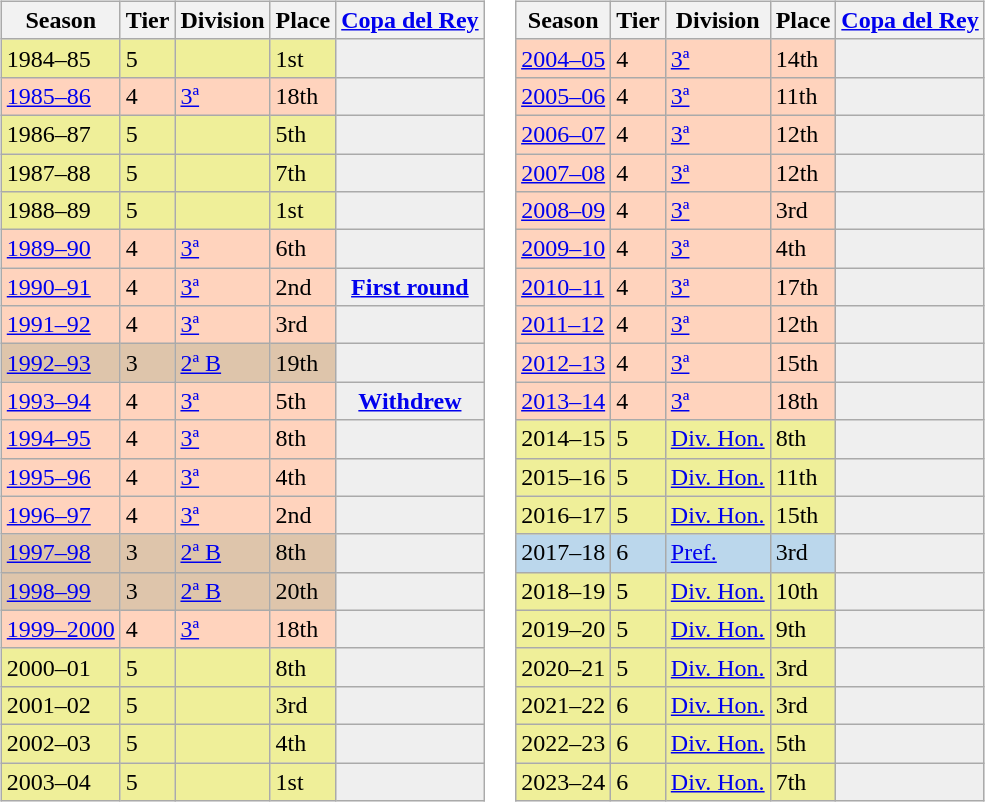<table>
<tr>
<td valign="top" width=0%><br><table class="wikitable">
<tr style="background:#f0f6fa;">
<th>Season</th>
<th>Tier</th>
<th>Division</th>
<th>Place</th>
<th><a href='#'>Copa del Rey</a></th>
</tr>
<tr>
<td style="background:#EFEF99;">1984–85</td>
<td style="background:#EFEF99;">5</td>
<td style="background:#EFEF99;"></td>
<td style="background:#EFEF99;">1st</td>
<th style="background:#efefef;"></th>
</tr>
<tr>
<td style="background:#FFD3BD;"><a href='#'>1985–86</a></td>
<td style="background:#FFD3BD;">4</td>
<td style="background:#FFD3BD;"><a href='#'>3ª</a></td>
<td style="background:#FFD3BD;">18th</td>
<td style="background:#efefef;"></td>
</tr>
<tr>
<td style="background:#EFEF99;">1986–87</td>
<td style="background:#EFEF99;">5</td>
<td style="background:#EFEF99;"></td>
<td style="background:#EFEF99;">5th</td>
<th style="background:#efefef;"></th>
</tr>
<tr>
<td style="background:#EFEF99;">1987–88</td>
<td style="background:#EFEF99;">5</td>
<td style="background:#EFEF99;"></td>
<td style="background:#EFEF99;">7th</td>
<th style="background:#efefef;"></th>
</tr>
<tr>
<td style="background:#EFEF99;">1988–89</td>
<td style="background:#EFEF99;">5</td>
<td style="background:#EFEF99;"></td>
<td style="background:#EFEF99;">1st</td>
<th style="background:#efefef;"></th>
</tr>
<tr>
<td style="background:#FFD3BD;"><a href='#'>1989–90</a></td>
<td style="background:#FFD3BD;">4</td>
<td style="background:#FFD3BD;"><a href='#'>3ª</a></td>
<td style="background:#FFD3BD;">6th</td>
<td style="background:#efefef;"></td>
</tr>
<tr>
<td style="background:#FFD3BD;"><a href='#'>1990–91</a></td>
<td style="background:#FFD3BD;">4</td>
<td style="background:#FFD3BD;"><a href='#'>3ª</a></td>
<td style="background:#FFD3BD;">2nd</td>
<th style="background:#efefef;"><a href='#'>First round</a></th>
</tr>
<tr>
<td style="background:#FFD3BD;"><a href='#'>1991–92</a></td>
<td style="background:#FFD3BD;">4</td>
<td style="background:#FFD3BD;"><a href='#'>3ª</a></td>
<td style="background:#FFD3BD;">3rd</td>
<th style="background:#efefef;"></th>
</tr>
<tr>
<td style="background:#DEC5AB;"><a href='#'>1992–93</a></td>
<td style="background:#DEC5AB;">3</td>
<td style="background:#DEC5AB;"><a href='#'>2ª B</a></td>
<td style="background:#DEC5AB;">19th</td>
<th style="background:#efefef;"></th>
</tr>
<tr>
<td style="background:#FFD3BD;"><a href='#'>1993–94</a></td>
<td style="background:#FFD3BD;">4</td>
<td style="background:#FFD3BD;"><a href='#'>3ª</a></td>
<td style="background:#FFD3BD;">5th</td>
<th style="background:#efefef;"><a href='#'>Withdrew</a></th>
</tr>
<tr>
<td style="background:#FFD3BD;"><a href='#'>1994–95</a></td>
<td style="background:#FFD3BD;">4</td>
<td style="background:#FFD3BD;"><a href='#'>3ª</a></td>
<td style="background:#FFD3BD;">8th</td>
<td style="background:#efefef;"></td>
</tr>
<tr>
<td style="background:#FFD3BD;"><a href='#'>1995–96</a></td>
<td style="background:#FFD3BD;">4</td>
<td style="background:#FFD3BD;"><a href='#'>3ª</a></td>
<td style="background:#FFD3BD;">4th</td>
<td style="background:#efefef;"></td>
</tr>
<tr>
<td style="background:#FFD3BD;"><a href='#'>1996–97</a></td>
<td style="background:#FFD3BD;">4</td>
<td style="background:#FFD3BD;"><a href='#'>3ª</a></td>
<td style="background:#FFD3BD;">2nd</td>
<th style="background:#efefef;"></th>
</tr>
<tr>
<td style="background:#DEC5AB;"><a href='#'>1997–98</a></td>
<td style="background:#DEC5AB;">3</td>
<td style="background:#DEC5AB;"><a href='#'>2ª B</a></td>
<td style="background:#DEC5AB;">8th</td>
<th style="background:#efefef;"></th>
</tr>
<tr>
<td style="background:#DEC5AB;"><a href='#'>1998–99</a></td>
<td style="background:#DEC5AB;">3</td>
<td style="background:#DEC5AB;"><a href='#'>2ª B</a></td>
<td style="background:#DEC5AB;">20th</td>
<th style="background:#efefef;"></th>
</tr>
<tr>
<td style="background:#FFD3BD;"><a href='#'>1999–2000</a></td>
<td style="background:#FFD3BD;">4</td>
<td style="background:#FFD3BD;"><a href='#'>3ª</a></td>
<td style="background:#FFD3BD;">18th</td>
<td style="background:#efefef;"></td>
</tr>
<tr>
<td style="background:#EFEF99;">2000–01</td>
<td style="background:#EFEF99;">5</td>
<td style="background:#EFEF99;"></td>
<td style="background:#EFEF99;">8th</td>
<th style="background:#efefef;"></th>
</tr>
<tr>
<td style="background:#EFEF99;">2001–02</td>
<td style="background:#EFEF99;">5</td>
<td style="background:#EFEF99;"></td>
<td style="background:#EFEF99;">3rd</td>
<th style="background:#efefef;"></th>
</tr>
<tr>
<td style="background:#EFEF99;">2002–03</td>
<td style="background:#EFEF99;">5</td>
<td style="background:#EFEF99;"></td>
<td style="background:#EFEF99;">4th</td>
<th style="background:#efefef;"></th>
</tr>
<tr>
<td style="background:#EFEF99;">2003–04</td>
<td style="background:#EFEF99;">5</td>
<td style="background:#EFEF99;"></td>
<td style="background:#EFEF99;">1st</td>
<th style="background:#efefef;"></th>
</tr>
</table>
</td>
<td valign="top" width=0%><br><table class="wikitable">
<tr style="background:#f0f6fa;">
<th>Season</th>
<th>Tier</th>
<th>Division</th>
<th>Place</th>
<th><a href='#'>Copa del Rey</a></th>
</tr>
<tr>
<td style="background:#FFD3BD;"><a href='#'>2004–05</a></td>
<td style="background:#FFD3BD;">4</td>
<td style="background:#FFD3BD;"><a href='#'>3ª</a></td>
<td style="background:#FFD3BD;">14th</td>
<td style="background:#efefef;"></td>
</tr>
<tr>
<td style="background:#FFD3BD;"><a href='#'>2005–06</a></td>
<td style="background:#FFD3BD;">4</td>
<td style="background:#FFD3BD;"><a href='#'>3ª</a></td>
<td style="background:#FFD3BD;">11th</td>
<td style="background:#efefef;"></td>
</tr>
<tr>
<td style="background:#FFD3BD;"><a href='#'>2006–07</a></td>
<td style="background:#FFD3BD;">4</td>
<td style="background:#FFD3BD;"><a href='#'>3ª</a></td>
<td style="background:#FFD3BD;">12th</td>
<th style="background:#efefef;"></th>
</tr>
<tr>
<td style="background:#FFD3BD;"><a href='#'>2007–08</a></td>
<td style="background:#FFD3BD;">4</td>
<td style="background:#FFD3BD;"><a href='#'>3ª</a></td>
<td style="background:#FFD3BD;">12th</td>
<th style="background:#efefef;"></th>
</tr>
<tr>
<td style="background:#FFD3BD;"><a href='#'>2008–09</a></td>
<td style="background:#FFD3BD;">4</td>
<td style="background:#FFD3BD;"><a href='#'>3ª</a></td>
<td style="background:#FFD3BD;">3rd</td>
<td style="background:#efefef;"></td>
</tr>
<tr>
<td style="background:#FFD3BD;"><a href='#'>2009–10</a></td>
<td style="background:#FFD3BD;">4</td>
<td style="background:#FFD3BD;"><a href='#'>3ª</a></td>
<td style="background:#FFD3BD;">4th</td>
<td style="background:#efefef;"></td>
</tr>
<tr>
<td style="background:#FFD3BD;"><a href='#'>2010–11</a></td>
<td style="background:#FFD3BD;">4</td>
<td style="background:#FFD3BD;"><a href='#'>3ª</a></td>
<td style="background:#FFD3BD;">17th</td>
<td style="background:#efefef;"></td>
</tr>
<tr>
<td style="background:#FFD3BD;"><a href='#'>2011–12</a></td>
<td style="background:#FFD3BD;">4</td>
<td style="background:#FFD3BD;"><a href='#'>3ª</a></td>
<td style="background:#FFD3BD;">12th</td>
<td style="background:#efefef;"></td>
</tr>
<tr>
<td style="background:#FFD3BD;"><a href='#'>2012–13</a></td>
<td style="background:#FFD3BD;">4</td>
<td style="background:#FFD3BD;"><a href='#'>3ª</a></td>
<td style="background:#FFD3BD;">15th</td>
<td style="background:#efefef;"></td>
</tr>
<tr>
<td style="background:#FFD3BD;"><a href='#'>2013–14</a></td>
<td style="background:#FFD3BD;">4</td>
<td style="background:#FFD3BD;"><a href='#'>3ª</a></td>
<td style="background:#FFD3BD;">18th</td>
<td style="background:#efefef;"></td>
</tr>
<tr>
<td style="background:#EFEF99;">2014–15</td>
<td style="background:#EFEF99;">5</td>
<td style="background:#EFEF99;"><a href='#'>Div. Hon.</a></td>
<td style="background:#EFEF99;">8th</td>
<td style="background:#efefef;"></td>
</tr>
<tr>
<td style="background:#EFEF99;">2015–16</td>
<td style="background:#EFEF99;">5</td>
<td style="background:#EFEF99;"><a href='#'>Div. Hon.</a></td>
<td style="background:#EFEF99;">11th</td>
<td style="background:#efefef;"></td>
</tr>
<tr>
<td style="background:#EFEF99;">2016–17</td>
<td style="background:#EFEF99;">5</td>
<td style="background:#EFEF99;"><a href='#'>Div. Hon.</a></td>
<td style="background:#EFEF99;">15th</td>
<td style="background:#efefef;"></td>
</tr>
<tr>
<td style="background:#BBD7EC;">2017–18</td>
<td style="background:#BBD7EC;">6</td>
<td style="background:#BBD7EC;"><a href='#'>Pref.</a></td>
<td style="background:#BBD7EC;">3rd</td>
<th style="background:#efefef;"></th>
</tr>
<tr>
<td style="background:#EFEF99;">2018–19</td>
<td style="background:#EFEF99;">5</td>
<td style="background:#EFEF99;"><a href='#'>Div. Hon.</a></td>
<td style="background:#EFEF99;">10th</td>
<td style="background:#efefef;"></td>
</tr>
<tr>
<td style="background:#EFEF99;">2019–20</td>
<td style="background:#EFEF99;">5</td>
<td style="background:#EFEF99;"><a href='#'>Div. Hon.</a></td>
<td style="background:#EFEF99;">9th</td>
<td style="background:#efefef;"></td>
</tr>
<tr>
<td style="background:#EFEF99;">2020–21</td>
<td style="background:#EFEF99;">5</td>
<td style="background:#EFEF99;"><a href='#'>Div. Hon.</a></td>
<td style="background:#EFEF99;">3rd</td>
<td style="background:#efefef;"></td>
</tr>
<tr>
<td style="background:#EFEF99;">2021–22</td>
<td style="background:#EFEF99;">6</td>
<td style="background:#EFEF99;"><a href='#'>Div. Hon.</a></td>
<td style="background:#EFEF99;">3rd</td>
<td style="background:#efefef;"></td>
</tr>
<tr>
<td style="background:#EFEF99;">2022–23</td>
<td style="background:#EFEF99;">6</td>
<td style="background:#EFEF99;"><a href='#'>Div. Hon.</a></td>
<td style="background:#EFEF99;">5th</td>
<td style="background:#efefef;"></td>
</tr>
<tr>
<td style="background:#EFEF99;">2023–24</td>
<td style="background:#EFEF99;">6</td>
<td style="background:#EFEF99;"><a href='#'>Div. Hon.</a></td>
<td style="background:#EFEF99;">7th</td>
<td style="background:#efefef;"></td>
</tr>
</table>
</td>
</tr>
</table>
